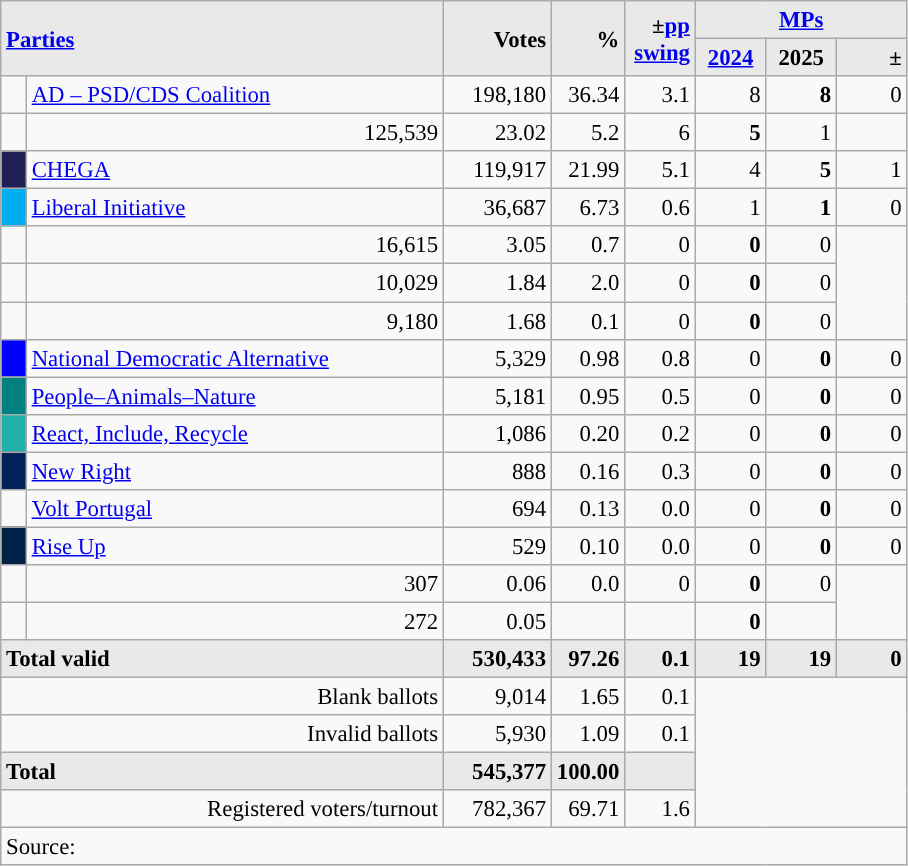<table class="wikitable" style="text-align:right; font-size:95%;">
<tr>
<th rowspan="2" colspan="2" style="background:#e9e9e9; text-align:left;" alignleft><a href='#'>Parties</a></th>
<th rowspan="2" style="background:#e9e9e9; text-align:right;">Votes</th>
<th rowspan="2" style="background:#e9e9e9; text-align:right;">%</th>
<th rowspan="2" style="background:#e9e9e9; text-align:right;">±<a href='#'>pp</a> <a href='#'>swing</a></th>
<th colspan="3" style="background:#e9e9e9; text-align:center;"><a href='#'>MPs</a></th>
</tr>
<tr style="background-color:#E9E9E9">
<th style="background-color:#E9E9E9;text-align:center;"><a href='#'>2024</a></th>
<th style="background-color:#E9E9E9;text-align:center;">2025</th>
<th style="background:#e9e9e9; text-align:right;">±</th>
</tr>
<tr>
<td style="width: 10px" bgcolor=></td>
<td align="left"><a href='#'>AD – PSD/CDS Coalition</a> </td>
<td>198,180</td>
<td>36.34</td>
<td>3.1</td>
<td>8</td>
<td><strong>8</strong></td>
<td>0</td>
</tr>
<tr>
<td></td>
<td>125,539</td>
<td>23.02</td>
<td>5.2</td>
<td>6</td>
<td><strong>5</strong></td>
<td>1</td>
</tr>
<tr>
<td style="width: 10px" bgcolor="#202056" align="center"></td>
<td align="left"><a href='#'>CHEGA</a></td>
<td>119,917</td>
<td>21.99</td>
<td>5.1</td>
<td>4</td>
<td><strong>5</strong></td>
<td>1</td>
</tr>
<tr>
<td style="width: 10px" bgcolor="#00ADEF" align="center"></td>
<td align="left"><a href='#'>Liberal Initiative</a></td>
<td>36,687</td>
<td>6.73</td>
<td>0.6</td>
<td>1</td>
<td><strong>1</strong></td>
<td>0</td>
</tr>
<tr>
<td></td>
<td>16,615</td>
<td>3.05</td>
<td>0.7</td>
<td>0</td>
<td><strong>0</strong></td>
<td>0</td>
</tr>
<tr>
<td></td>
<td>10,029</td>
<td>1.84</td>
<td>2.0</td>
<td>0</td>
<td><strong>0</strong></td>
<td>0</td>
</tr>
<tr>
<td></td>
<td>9,180</td>
<td>1.68</td>
<td>0.1</td>
<td>0</td>
<td><strong>0</strong></td>
<td>0</td>
</tr>
<tr>
<td style="width: 10px" bgcolor="blue" align="center"></td>
<td align="left"><a href='#'>National Democratic Alternative</a></td>
<td>5,329</td>
<td>0.98</td>
<td>0.8</td>
<td>0</td>
<td><strong>0</strong></td>
<td>0</td>
</tr>
<tr>
<td style="width: 10px" bgcolor="teal" align="center"></td>
<td align="left"><a href='#'>People–Animals–Nature</a></td>
<td>5,181</td>
<td>0.95</td>
<td>0.5</td>
<td>0</td>
<td><strong>0</strong></td>
<td>0</td>
</tr>
<tr>
<td style="width: 10px" bgcolor="LightSeaGreen" align="center"></td>
<td align="left"><a href='#'>React, Include, Recycle</a></td>
<td>1,086</td>
<td>0.20</td>
<td>0.2</td>
<td>0</td>
<td><strong>0</strong></td>
<td>0</td>
</tr>
<tr>
<td style="width: 10px" bgcolor="#012257" align="center"></td>
<td align="left"><a href='#'>New Right</a></td>
<td>888</td>
<td>0.16</td>
<td>0.3</td>
<td>0</td>
<td><strong>0</strong></td>
<td>0</td>
</tr>
<tr>
<td style="width: 10px"></td>
<td align="left"><a href='#'>Volt Portugal</a></td>
<td>694</td>
<td>0.13</td>
<td>0.0</td>
<td>0</td>
<td><strong>0</strong></td>
<td>0</td>
</tr>
<tr>
<td style="width: 10px" bgcolor="#002147" align="center"></td>
<td align="left"><a href='#'>Rise Up</a></td>
<td>529</td>
<td>0.10</td>
<td>0.0</td>
<td>0</td>
<td><strong>0</strong></td>
<td>0</td>
</tr>
<tr>
<td></td>
<td>307</td>
<td>0.06</td>
<td>0.0</td>
<td>0</td>
<td><strong>0</strong></td>
<td>0</td>
</tr>
<tr>
<td></td>
<td>272</td>
<td>0.05</td>
<td></td>
<td></td>
<td><strong>0</strong></td>
<td></td>
</tr>
<tr>
<td colspan=2 width="288" align=left style="background-color:#E9E9E9"><strong>Total valid</strong></td>
<td width="65" align="right" style="background-color:#E9E9E9"><strong>530,433</strong></td>
<td width="40" align="right" style="background-color:#E9E9E9"><strong>97.26</strong></td>
<td width="40" align="right" style="background-color:#E9E9E9"><strong>0.1</strong></td>
<td width="40" align="right" style="background-color:#E9E9E9"><strong>19</strong></td>
<td width="40" align="right" style="background-color:#E9E9E9"><strong>19</strong></td>
<td width="40" align="right" style="background-color:#E9E9E9"><strong>0</strong></td>
</tr>
<tr>
<td colspan=2>Blank ballots</td>
<td>9,014</td>
<td>1.65</td>
<td>0.1</td>
<td colspan=3 rowspan=4></td>
</tr>
<tr>
<td colspan=2>Invalid ballots</td>
<td>5,930</td>
<td>1.09</td>
<td>0.1</td>
</tr>
<tr>
<td colspan=2 align=left style="background-color:#E9E9E9"><strong>Total</strong></td>
<td width="50" align="right" style="background-color:#E9E9E9"><strong>545,377</strong></td>
<td width="40" align="right" style="background-color:#E9E9E9"><strong>100.00</strong></td>
<td width="40" align="right" style="background-color:#E9E9E9"></td>
</tr>
<tr>
<td colspan=2>Registered voters/turnout</td>
<td>782,367</td>
<td>69.71</td>
<td>1.6</td>
</tr>
<tr>
<td colspan=8 align=left>Source: </td>
</tr>
</table>
